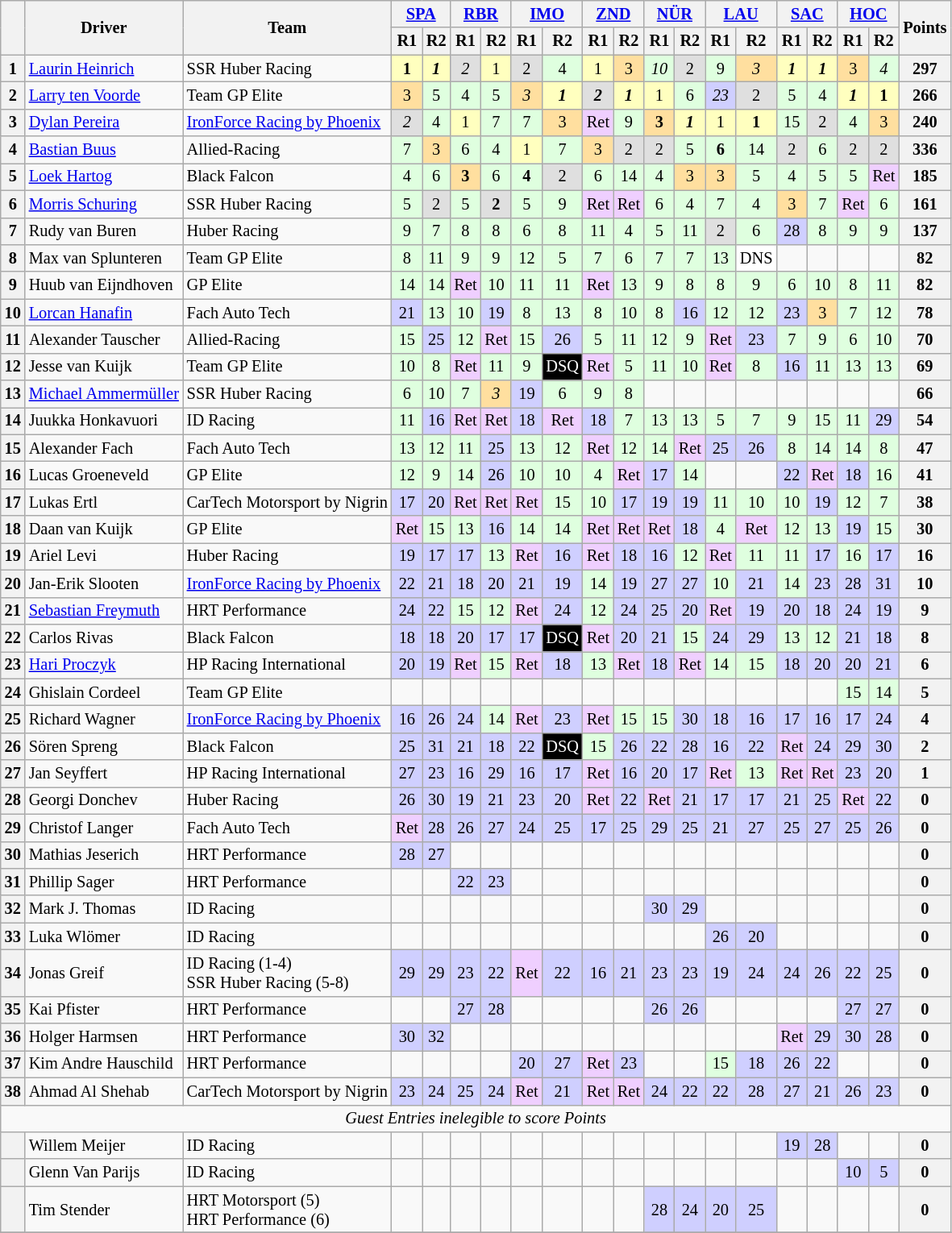<table class="wikitable" style="font-size:85%;">
<tr>
<th rowspan=2></th>
<th rowspan=2>Driver</th>
<th rowspan=2>Team</th>
<th colspan=2><a href='#'>SPA</a><br></th>
<th colspan=2><a href='#'>RBR</a><br></th>
<th colspan=2><a href='#'>IMO</a><br></th>
<th colspan=2><a href='#'>ZND</a><br></th>
<th colspan=2><a href='#'>NÜR</a><br></th>
<th colspan=2><a href='#'>LAU</a><br></th>
<th colspan=2><a href='#'>SAC</a><br></th>
<th colspan=2><a href='#'>HOC</a><br></th>
<th rowspan=2>Points</th>
</tr>
<tr>
<th>R1</th>
<th>R2</th>
<th>R1</th>
<th>R2</th>
<th>R1</th>
<th>R2</th>
<th>R1</th>
<th>R2</th>
<th>R1</th>
<th>R2</th>
<th>R1</th>
<th>R2</th>
<th>R1</th>
<th>R2</th>
<th>R1</th>
<th>R2</th>
</tr>
<tr>
<th>1</th>
<td> <a href='#'>Laurin Heinrich</a></td>
<td> SSR Huber Racing</td>
<td align="center" style="background:#ffffbf;"><strong>1</strong></td>
<td align="center" style="background:#ffffbf;"><strong><em>1</em></strong></td>
<td align="center" style="background:#dfdfdf;"><em>2</em></td>
<td align="center" style="background:#ffffbf;">1</td>
<td align="center" style="background:#dfdfdf;">2</td>
<td align="center" style="background:#dfffdf;">4</td>
<td align="center" style="background:#ffffbf;">1</td>
<td align="center" style="background:#ffdf9f;">3</td>
<td align="center" style="background:#dfffdf;"><em>10</em></td>
<td align="center" style="background:#dfdfdf;">2</td>
<td align="center" style="background:#dfffdf;">9</td>
<td align="center" style="background:#ffdf9f;"><em>3</em></td>
<td align="center" style="background:#ffffbf;"><strong><em>1</em></strong></td>
<td align="center" style="background:#ffffbf;"><strong><em>1</em></strong></td>
<td align="center" style="background:#ffdf9f;">3</td>
<td align="center" style="background:#dfffdf;"><em>4</em></td>
<th>297</th>
</tr>
<tr>
<th>2</th>
<td> <a href='#'>Larry ten Voorde</a></td>
<td> Team GP Elite</td>
<td align="center" style="background:#ffdf9f;">3</td>
<td align="center" style="background:#dfffdf;">5</td>
<td align="center" style="background:#dfffdf;">4</td>
<td align="center" style="background:#dfffdf;">5</td>
<td align="center" style="background:#ffdf9f;"><em>3</em></td>
<td align="center" style="background:#ffffbf;"><strong><em>1</em></strong></td>
<td align="center" style="background:#dfdfdf;"><strong><em>2</em></strong></td>
<td align="center" style="background:#ffffbf;"><strong><em>1</em></strong></td>
<td align="center" style="background:#ffffbf;">1</td>
<td align="center" style="background:#dfffdf;">6</td>
<td align="center" style="background:#cfcfff;"><em>23</em></td>
<td align="center" style="background:#dfdfdf;">2</td>
<td align="center" style="background:#dfffdf;">5</td>
<td align="center" style="background:#dfffdf;">4</td>
<td align="center" style="background:#ffffbf;"><strong><em>1</em></strong></td>
<td align="center" style="background:#ffffbf;"><strong>1</strong></td>
<th>266</th>
</tr>
<tr>
<th>3</th>
<td> <a href='#'>Dylan Pereira</a></td>
<td> <a href='#'>IronForce Racing by Phoenix</a></td>
<td align="center" style="background:#dfdfdf;"><em>2</em></td>
<td align="center" style="background:#dfffdf;">4</td>
<td align="center" style="background:#ffffbf;">1</td>
<td align="center" style="background:#dfffdf;">7</td>
<td align="center" style="background:#dfffdf;">7</td>
<td align="center" style="background:#ffdf9f;">3</td>
<td align="center" style="background:#efcfff;">Ret</td>
<td align="center" style="background:#dfffdf;">9</td>
<td align="center" style="background:#ffdf9f;"><strong>3</strong></td>
<td align="center" style="background:#ffffbf;"><strong><em>1</em></strong></td>
<td align="center" style="background:#ffffbf;">1</td>
<td align="center" style="background:#ffffbf;"><strong>1</strong></td>
<td align="center" style="background:#dfffdf;">15</td>
<td align="center" style="background:#dfdfdf;">2</td>
<td align="center" style="background:#dfffdf;">4</td>
<td align="center" style="background:#ffdf9f;">3</td>
<th>240</th>
</tr>
<tr>
<th>4</th>
<td> <a href='#'>Bastian Buus</a></td>
<td> Allied-Racing</td>
<td align="center" style="background:#dfffdf;">7</td>
<td align="center" style="background:#ffdf9f;">3</td>
<td align="center" style="background:#dfffdf;">6</td>
<td align="center" style="background:#dfffdf;">4</td>
<td align="center" style="background:#ffffbf;">1</td>
<td align="center" style="background:#dfffdf;">7</td>
<td align="center" style="background:#ffdf9f;">3</td>
<td align="center" style="background:#dfdfdf;">2</td>
<td align="center" style="background:#dfdfdf;">2</td>
<td align="center" style="background:#dfffdf;">5</td>
<td align="center" style="background:#dfffdf;"><strong>6</strong></td>
<td align="center" style="background:#dfffdf;">14</td>
<td align="center" style="background:#dfdfdf;">2</td>
<td align="center" style="background:#dfffdf;">6</td>
<td align="center" style="background:#dfdfdf;">2</td>
<td align="center" style="background:#dfdfdf;">2</td>
<th>336</th>
</tr>
<tr>
<th>5</th>
<td> <a href='#'>Loek Hartog</a></td>
<td> Black Falcon</td>
<td align="center" style="background:#dfffdf;">4</td>
<td align="center" style="background:#dfffdf;">6</td>
<td align="center" style="background:#ffdf9f;"><strong>3</strong></td>
<td align="center" style="background:#dfffdf;">6</td>
<td align="center" style="background:#dfffdf;"><strong>4</strong></td>
<td align="center" style="background:#dfdfdf;">2</td>
<td align="center" style="background:#dfffdf;">6</td>
<td align="center" style="background:#dfffdf;">14</td>
<td align="center" style="background:#dfffdf;">4</td>
<td align="center" style="background:#ffdf9f;">3</td>
<td align="center" style="background:#ffdf9f;">3</td>
<td align="center" style="background:#dfffdf;">5</td>
<td align="center" style="background:#dfffdf;">4</td>
<td align="center" style="background:#dfffdf;">5</td>
<td align="center" style="background:#dfffdf;">5</td>
<td align="center" style="background:#efcfff;">Ret</td>
<th>185</th>
</tr>
<tr>
<th>6</th>
<td> <a href='#'>Morris Schuring</a></td>
<td> SSR Huber Racing</td>
<td align="center" style="background:#dfffdf;">5</td>
<td align="center" style="background:#dfdfdf;">2</td>
<td align="center" style="background:#dfffdf;">5</td>
<td align="center" style="background:#dfdfdf;"><strong>2</strong></td>
<td align="center" style="background:#dfffdf;">5</td>
<td align="center" style="background:#dfffdf;">9</td>
<td align="center" style="background:#efcfff;">Ret</td>
<td align="center" style="background:#efcfff;">Ret</td>
<td align="center" style="background:#dfffdf;">6</td>
<td align="center" style="background:#dfffdf;">4</td>
<td align="center" style="background:#dfffdf;">7</td>
<td align="center" style="background:#dfffdf;">4</td>
<td align="center" style="background:#ffdf9f;">3</td>
<td align="center" style="background:#dfffdf;">7</td>
<td align="center" style="background:#efcfff;">Ret</td>
<td align="center" style="background:#dfffdf;">6</td>
<th>161</th>
</tr>
<tr>
<th>7</th>
<td> Rudy van Buren</td>
<td> Huber Racing</td>
<td align="center" style="background:#dfffdf;">9</td>
<td align="center" style="background:#dfffdf;">7</td>
<td align="center" style="background:#dfffdf;">8</td>
<td align="center" style="background:#dfffdf;">8</td>
<td align="center" style="background:#dfffdf;">6</td>
<td align="center" style="background:#dfffdf;">8</td>
<td align="center" style="background:#dfffdf;">11</td>
<td align="center" style="background:#dfffdf;">4</td>
<td align="center" style="background:#dfffdf;">5</td>
<td align="center" style="background:#dfffdf;">11</td>
<td align="center" style="background:#dfdfdf;">2</td>
<td align="center" style="background:#dfffdf;">6</td>
<td align="center" style="background:#cfcfff;">28</td>
<td align="center" style="background:#dfffdf;">8</td>
<td align="center" style="background:#dfffdf;">9</td>
<td align="center" style="background:#dfffdf;">9</td>
<th>137</th>
</tr>
<tr>
<th>8</th>
<td nowrap> Max van Splunteren</td>
<td> Team GP Elite</td>
<td align="center" style="background:#dfffdf;">8</td>
<td align="center" style="background:#dfffdf;">11</td>
<td align="center" style="background:#dfffdf;">9</td>
<td align="center" style="background:#dfffdf;">9</td>
<td align="center" style="background:#dfffdf;">12</td>
<td align="center" style="background:#dfffdf;">5</td>
<td align="center" style="background:#dfffdf;">7</td>
<td align="center" style="background:#dfffdf;">6</td>
<td align="center" style="background:#dfffdf;">7</td>
<td align="center" style="background:#dfffdf;">7</td>
<td align="center" style="background:#dfffdf;">13</td>
<td align="center" style="background:#ffffff;">DNS</td>
<td></td>
<td></td>
<td></td>
<td></td>
<th>82</th>
</tr>
<tr>
<th>9</th>
<td> Huub van Eijndhoven</td>
<td> GP Elite</td>
<td align="center" style="background:#dfffdf;">14</td>
<td align="center" style="background:#dfffdf;">14</td>
<td align="center" style="background:#efcfff;">Ret</td>
<td align="center" style="background:#dfffdf;">10</td>
<td align="center" style="background:#dfffdf;">11</td>
<td align="center" style="background:#dfffdf;">11</td>
<td align="center" style="background:#efcfff;">Ret</td>
<td align="center" style="background:#dfffdf;">13</td>
<td align="center" style="background:#dfffdf;">9</td>
<td align="center" style="background:#dfffdf;">8</td>
<td align="center" style="background:#dfffdf;">8</td>
<td align="center" style="background:#dfffdf;">9</td>
<td align="center" style="background:#dfffdf;">6</td>
<td align="center" style="background:#dfffdf;">10</td>
<td align="center" style="background:#dfffdf;">8</td>
<td align="center" style="background:#dfffdf;">11</td>
<th>82</th>
</tr>
<tr>
<th>10</th>
<td> <a href='#'>Lorcan Hanafin</a></td>
<td> Fach Auto Tech</td>
<td align="center" style="background:#cfcfff;">21</td>
<td align="center" style="background:#dfffdf;">13</td>
<td align="center" style="background:#dfffdf;">10</td>
<td align="center" style="background:#cfcfff;">19</td>
<td align="center" style="background:#dfffdf;">8</td>
<td align="center" style="background:#dfffdf;">13</td>
<td align="center" style="background:#dfffdf;">8</td>
<td align="center" style="background:#dfffdf;">10</td>
<td align="center" style="background:#dfffdf;">8</td>
<td align="center" style="background:#cfcfff;">16</td>
<td align="center" style="background:#dfffdf;">12</td>
<td align="center" style="background:#dfffdf;">12</td>
<td align="center" style="background:#cfcfff;">23</td>
<td align="center" style="background:#ffdf9f;">3</td>
<td align="center" style="background:#dfffdf;">7</td>
<td align="center" style="background:#dfffdf;">12</td>
<th>78</th>
</tr>
<tr>
<th>11</th>
<td> Alexander Tauscher</td>
<td> Allied-Racing</td>
<td align="center" style="background:#dfffdf;">15</td>
<td align="center" style="background:#cfcfff;">25</td>
<td align="center" style="background:#dfffdf;">12</td>
<td align="center" style="background:#efcfff;">Ret</td>
<td align="center" style="background:#dfffdf;">15</td>
<td align="center" style="background:#cfcfff;">26</td>
<td align="center" style="background:#dfffdf;">5</td>
<td align="center" style="background:#dfffdf;">11</td>
<td align="center" style="background:#dfffdf;">12</td>
<td align="center" style="background:#dfffdf;">9</td>
<td align="center" style="background:#efcfff;">Ret</td>
<td align="center" style="background:#cfcfff;">23</td>
<td align="center" style="background:#dfffdf;">7</td>
<td align="center" style="background:#dfffdf;">9</td>
<td align="center" style="background:#dfffdf;">6</td>
<td align="center" style="background:#dfffdf;">10</td>
<th>70</th>
</tr>
<tr>
<th>12</th>
<td> Jesse van Kuijk</td>
<td> Team GP Elite</td>
<td align="center" style="background:#dfffdf;">10</td>
<td align="center" style="background:#dfffdf;">8</td>
<td align="center" style="background:#efcfff;">Ret</td>
<td align="center" style="background:#dfffdf;">11</td>
<td align="center" style="background:#dfffdf;">9</td>
<td align="center" style="background:#000000; color:white;">DSQ</td>
<td align="center" style="background:#efcfff;">Ret</td>
<td align="center" style="background:#dfffdf;">5</td>
<td align="center" style="background:#dfffdf;">11</td>
<td align="center" style="background:#dfffdf;">10</td>
<td align="center" style="background:#efcfff;">Ret</td>
<td align="center" style="background:#dfffdf;">8</td>
<td align="center" style="background:#cfcfff;">16</td>
<td align="center" style="background:#dfffdf;">11</td>
<td align="center" style="background:#dfffdf;">13</td>
<td align="center" style="background:#dfffdf;">13</td>
<th>69</th>
</tr>
<tr>
<th>13</th>
<td> <a href='#'>Michael Ammermüller</a></td>
<td> SSR Huber Racing</td>
<td align="center" style="background:#dfffdf;">6</td>
<td align="center" style="background:#dfffdf;">10</td>
<td align="center" style="background:#dfffdf;">7</td>
<td align="center" style="background:#ffdf9f;"><em>3</em></td>
<td align="center" style="background:#cfcfff;">19</td>
<td align="center" style="background:#dfffdf;">6</td>
<td align="center" style="background:#dfffdf;">9</td>
<td align="center" style="background:#dfffdf;">8</td>
<td></td>
<td></td>
<td></td>
<td></td>
<td></td>
<td></td>
<td></td>
<td></td>
<th>66</th>
</tr>
<tr>
<th>14</th>
<td> Juukka Honkavuori</td>
<td> ID Racing</td>
<td align="center" style="background:#dfffdf;">11</td>
<td align="center" style="background:#cfcfff;">16</td>
<td align="center" style="background:#efcfff;">Ret</td>
<td align="center" style="background:#efcfff;">Ret</td>
<td align="center" style="background:#cfcfff;">18</td>
<td align="center" style="background:#efcfff;">Ret</td>
<td align="center" style="background:#cfcfff;">18</td>
<td align="center" style="background:#dfffdf;">7</td>
<td align="center" style="background:#dfffdf;">13</td>
<td align="center" style="background:#dfffdf;">13</td>
<td align="center" style="background:#dfffdf;">5</td>
<td align="center" style="background:#dfffdf;">7</td>
<td align="center" style="background:#dfffdf;">9</td>
<td align="center" style="background:#dfffdf;">15</td>
<td align="center" style="background:#dfffdf;">11</td>
<td align="center" style="background:#cfcfff;">29</td>
<th>54</th>
</tr>
<tr>
<th>15</th>
<td> Alexander Fach</td>
<td> Fach Auto Tech</td>
<td align="center" style="background:#dfffdf;">13</td>
<td align="center" style="background:#dfffdf;">12</td>
<td align="center" style="background:#dfffdf;">11</td>
<td align="center" style="background:#cfcfff;">25</td>
<td align="center" style="background:#dfffdf;">13</td>
<td align="center" style="background:#dfffdf;">12</td>
<td align="center" style="background:#efcfff;">Ret</td>
<td align="center" style="background:#dfffdf;">12</td>
<td align="center" style="background:#dfffdf;">14</td>
<td align="center" style="background:#efcfff;">Ret</td>
<td align="center" style="background:#cfcfff;">25</td>
<td align="center" style="background:#cfcfff;">26</td>
<td align="center" style="background:#dfffdf;">8</td>
<td align="center" style="background:#dfffdf;">14</td>
<td align="center" style="background:#dfffdf;">14</td>
<td align="center" style="background:#dfffdf;">8</td>
<th>47</th>
</tr>
<tr>
<th>16</th>
<td> Lucas Groeneveld</td>
<td> GP Elite</td>
<td align="center" style="background:#dfffdf;">12</td>
<td align="center" style="background:#dfffdf;">9</td>
<td align="center" style="background:#dfffdf;">14</td>
<td align="center" style="background:#cfcfff;">26</td>
<td align="center" style="background:#dfffdf;">10</td>
<td align="center" style="background:#dfffdf;">10</td>
<td align="center" style="background:#dfffdf;">4</td>
<td align="center" style="background:#efcfff;">Ret</td>
<td align="center" style="background:#cfcfff;">17</td>
<td align="center" style="background:#dfffdf;">14</td>
<td></td>
<td></td>
<td align="center" style="background:#cfcfff;">22</td>
<td align="center" style="background:#efcfff;">Ret</td>
<td align="center" style="background:#cfcfff;">18</td>
<td align="center" style="background:#dfffdf;">16</td>
<th>41</th>
</tr>
<tr>
<th>17</th>
<td> Lukas Ertl</td>
<td nowrap> CarTech Motorsport by Nigrin</td>
<td align="center" style="background:#cfcfff;">17</td>
<td align="center" style="background:#cfcfff;">20</td>
<td align="center" style="background:#efcfff;">Ret</td>
<td align="center" style="background:#efcfff;">Ret</td>
<td align="center" style="background:#efcfff;">Ret</td>
<td align="center" style="background:#dfffdf;">15</td>
<td align="center" style="background:#dfffdf;">10</td>
<td align="center" style="background:#cfcfff;">17</td>
<td align="center" style="background:#cfcfff;">19</td>
<td align="center" style="background:#cfcfff;">19</td>
<td align="center" style="background:#dfffdf;">11</td>
<td align="center" style="background:#dfffdf;">10</td>
<td align="center" style="background:#dfffdf;">10</td>
<td align="center" style="background:#cfcfff;">19</td>
<td align="center" style="background:#dfffdf;">12</td>
<td align="center" style="background:#dfffdf;">7</td>
<th>38</th>
</tr>
<tr>
<th>18</th>
<td> Daan van Kuijk</td>
<td> GP Elite</td>
<td align="center" style="background:#efcfff;">Ret</td>
<td align="center" style="background:#dfffdf;">15</td>
<td align="center" style="background:#dfffdf;">13</td>
<td align="center" style="background:#cfcfff;">16</td>
<td align="center" style="background:#dfffdf;">14</td>
<td align="center" style="background:#dfffdf;">14</td>
<td align="center" style="background:#efcfff;">Ret</td>
<td align="center" style="background:#efcfff;">Ret</td>
<td align="center" style="background:#efcfff;">Ret</td>
<td align="center" style="background:#cfcfff;">18</td>
<td align="center" style="background:#dfffdf;">4</td>
<td align="center" style="background:#efcfff;">Ret</td>
<td align="center" style="background:#dfffdf;">12</td>
<td align="center" style="background:#dfffdf;">13</td>
<td align="center" style="background:#cfcfff;">19</td>
<td align="center" style="background:#dfffdf;">15</td>
<th>30</th>
</tr>
<tr>
<th>19</th>
<td> Ariel Levi</td>
<td> Huber Racing</td>
<td align="center" style="background:#cfcfff;">19</td>
<td align="center" style="background:#cfcfff;">17</td>
<td align="center" style="background:#cfcfff;">17</td>
<td align="center" style="background:#dfffdf;">13</td>
<td align="center" style="background:#efcfff;">Ret</td>
<td align="center" style="background:#cfcfff;">16</td>
<td align="center" style="background:#efcfff;">Ret</td>
<td align="center" style="background:#cfcfff;">18</td>
<td align="center" style="background:#cfcfff;">16</td>
<td align="center" style="background:#dfffdf;">12</td>
<td align="center" style="background:#efcfff;">Ret</td>
<td align="center" style="background:#dfffdf;">11</td>
<td align="center" style="background:#dfffdf;">11</td>
<td align="center" style="background:#cfcfff;">17</td>
<td align="center" style="background:#dfffdf;">16</td>
<td align="center" style="background:#cfcfff;">17</td>
<th>16</th>
</tr>
<tr>
<th>20</th>
<td> Jan-Erik Slooten</td>
<td> <a href='#'>IronForce Racing by Phoenix</a></td>
<td align="center" style="background:#cfcfff;">22</td>
<td align="center" style="background:#cfcfff;">21</td>
<td align="center" style="background:#cfcfff;">18</td>
<td align="center" style="background:#cfcfff;">20</td>
<td align="center" style="background:#cfcfff;">21</td>
<td align="center" style="background:#cfcfff;">19</td>
<td align="center" style="background:#dfffdf;">14</td>
<td align="center" style="background:#cfcfff;">19</td>
<td align="center" style="background:#cfcfff;">27</td>
<td align="center" style="background:#cfcfff;">27</td>
<td align="center" style="background:#dfffdf;">10</td>
<td align="center" style="background:#cfcfff;">21</td>
<td align="center" style="background:#dfffdf;">14</td>
<td align="center" style="background:#cfcfff;">23</td>
<td align="center" style="background:#cfcfff;">28</td>
<td align="center" style="background:#cfcfff;">31</td>
<th>10</th>
</tr>
<tr>
<th>21</th>
<td> <a href='#'>Sebastian Freymuth</a></td>
<td> HRT Performance</td>
<td align="center" style="background:#cfcfff;">24</td>
<td align="center" style="background:#cfcfff;">22</td>
<td align="center" style="background:#dfffdf;">15</td>
<td align="center" style="background:#dfffdf;">12</td>
<td align="center" style="background:#efcfff;">Ret</td>
<td align="center" style="background:#cfcfff;">24</td>
<td align="center" style="background:#dfffdf;">12</td>
<td align="center" style="background:#cfcfff;">24</td>
<td align="center" style="background:#cfcfff;">25</td>
<td align="center" style="background:#cfcfff;">20</td>
<td align="center" style="background:#efcfff;">Ret</td>
<td align="center" style="background:#cfcfff;">19</td>
<td align="center" style="background:#cfcfff;">20</td>
<td align="center" style="background:#cfcfff;">18</td>
<td align="center" style="background:#cfcfff;">24</td>
<td align="center" style="background:#cfcfff;">19</td>
<th>9</th>
</tr>
<tr>
<th>22</th>
<td> Carlos Rivas</td>
<td> Black Falcon</td>
<td align="center" style="background:#cfcfff;">18</td>
<td align="center" style="background:#cfcfff;">18</td>
<td align="center" style="background:#cfcfff;">20</td>
<td align="center" style="background:#cfcfff;">17</td>
<td align="center" style="background:#cfcfff;">17</td>
<td align="center" style="background:#000000; color:white;">DSQ</td>
<td align="center" style="background:#efcfff;">Ret</td>
<td align="center" style="background:#cfcfff;">20</td>
<td align="center" style="background:#cfcfff;">21</td>
<td align="center" style="background:#dfffdf;">15</td>
<td align="center" style="background:#cfcfff;">24</td>
<td align="center" style="background:#cfcfff;">29</td>
<td align="center" style="background:#dfffdf;">13</td>
<td align="center" style="background:#dfffdf;">12</td>
<td align="center" style="background:#cfcfff;">21</td>
<td align="center" style="background:#cfcfff;">18</td>
<th>8</th>
</tr>
<tr>
<th>23</th>
<td> <a href='#'>Hari Proczyk</a></td>
<td> HP Racing International</td>
<td align="center" style="background:#cfcfff;">20</td>
<td align="center" style="background:#cfcfff;">19</td>
<td align="center" style="background:#efcfff;">Ret</td>
<td align="center" style="background:#dfffdf;">15</td>
<td align="center" style="background:#efcfff;">Ret</td>
<td align="center" style="background:#cfcfff;">18</td>
<td align="center" style="background:#dfffdf;">13</td>
<td align="center" style="background:#efcfff;">Ret</td>
<td align="center" style="background:#cfcfff;">18</td>
<td align="center" style="background:#efcfff;">Ret</td>
<td align="center" style="background:#dfffdf;">14</td>
<td align="center" style="background:#dfffdf;">15</td>
<td align="center" style="background:#cfcfff;">18</td>
<td align="center" style="background:#cfcfff;">20</td>
<td align="center" style="background:#cfcfff;">20</td>
<td align="center" style="background:#cfcfff;">21</td>
<th>6</th>
</tr>
<tr>
<th>24</th>
<td> Ghislain Cordeel</td>
<td> Team GP Elite</td>
<td></td>
<td></td>
<td></td>
<td></td>
<td></td>
<td></td>
<td></td>
<td></td>
<td></td>
<td></td>
<td></td>
<td></td>
<td></td>
<td></td>
<td align="center" style="background:#dfffdf;">15</td>
<td align="center" style="background:#dfffdf;">14</td>
<th>5</th>
</tr>
<tr>
<th>25</th>
<td> Richard Wagner</td>
<td> <a href='#'>IronForce Racing by Phoenix</a></td>
<td align="center" style="background:#cfcfff;">16</td>
<td align="center" style="background:#cfcfff;">26</td>
<td align="center" style="background:#cfcfff;">24</td>
<td align="center" style="background:#dfffdf;">14</td>
<td align="center" style="background:#efcfff;">Ret</td>
<td align="center" style="background:#cfcfff;">23</td>
<td align="center" style="background:#efcfff;">Ret</td>
<td align="center" style="background:#dfffdf;">15</td>
<td align="center" style="background:#dfffdf;">15</td>
<td align="center" style="background:#cfcfff;">30</td>
<td align="center" style="background:#cfcfff;">18</td>
<td align="center" style="background:#cfcfff;">16</td>
<td align="center" style="background:#cfcfff;">17</td>
<td align="center" style="background:#cfcfff;">16</td>
<td align="center" style="background:#cfcfff;">17</td>
<td align="center" style="background:#cfcfff;">24</td>
<th>4</th>
</tr>
<tr>
<th>26</th>
<td> Sören Spreng</td>
<td> Black Falcon</td>
<td align="center" style="background:#cfcfff;">25</td>
<td align="center" style="background:#cfcfff;">31</td>
<td align="center" style="background:#cfcfff;">21</td>
<td align="center" style="background:#cfcfff;">18</td>
<td align="center" style="background:#cfcfff;">22</td>
<td align="center" style="background:#000000; color:white;">DSQ</td>
<td align="center" style="background:#dfffdf;">15</td>
<td align="center" style="background:#cfcfff;">26</td>
<td align="center" style="background:#cfcfff;">22</td>
<td align="center" style="background:#cfcfff;">28</td>
<td align="center" style="background:#cfcfff;">16</td>
<td align="center" style="background:#cfcfff;">22</td>
<td align="center" style="background:#efcfff;">Ret</td>
<td align="center" style="background:#cfcfff;">24</td>
<td align="center" style="background:#cfcfff;">29</td>
<td align="center" style="background:#cfcfff;">30</td>
<th>2</th>
</tr>
<tr>
<th>27</th>
<td> Jan Seyffert</td>
<td> HP Racing International</td>
<td align="center" style="background:#cfcfff;">27</td>
<td align="center" style="background:#cfcfff;">23</td>
<td align="center" style="background:#cfcfff;">16</td>
<td align="center" style="background:#cfcfff;">29</td>
<td align="center" style="background:#cfcfff;">16</td>
<td align="center" style="background:#cfcfff;">17</td>
<td align="center" style="background:#efcfff;">Ret</td>
<td align="center" style="background:#cfcfff;">16</td>
<td align="center" style="background:#cfcfff;">20</td>
<td align="center" style="background:#cfcfff;">17</td>
<td align="center" style="background:#efcfff;">Ret</td>
<td align="center" style="background:#dfffdf;">13</td>
<td align="center" style="background:#efcfff;">Ret</td>
<td align="center" style="background:#efcfff;">Ret</td>
<td align="center" style="background:#cfcfff;">23</td>
<td align="center" style="background:#cfcfff;">20</td>
<th>1</th>
</tr>
<tr>
<th>28</th>
<td> Georgi Donchev</td>
<td> Huber Racing</td>
<td align="center" style="background:#cfcfff;">26</td>
<td align="center" style="background:#cfcfff;">30</td>
<td align="center" style="background:#cfcfff;">19</td>
<td align="center" style="background:#cfcfff;">21</td>
<td align="center" style="background:#cfcfff;">23</td>
<td align="center" style="background:#cfcfff;">20</td>
<td align="center" style="background:#efcfff;">Ret</td>
<td align="center" style="background:#cfcfff;">22</td>
<td align="center" style="background:#efcfff;">Ret</td>
<td align="center" style="background:#cfcfff;">21</td>
<td align="center" style="background:#cfcfff;">17</td>
<td align="center" style="background:#cfcfff;">17</td>
<td align="center" style="background:#cfcfff;">21</td>
<td align="center" style="background:#cfcfff;">25</td>
<td align="center" style="background:#efcfff;">Ret</td>
<td align="center" style="background:#cfcfff;">22</td>
<th>0</th>
</tr>
<tr>
<th>29</th>
<td> Christof Langer</td>
<td> Fach Auto Tech</td>
<td align="center" style="background:#efcfff;">Ret</td>
<td align="center" style="background:#cfcfff;">28</td>
<td align="center" style="background:#cfcfff;">26</td>
<td align="center" style="background:#cfcfff;">27</td>
<td align="center" style="background:#cfcfff;">24</td>
<td align="center" style="background:#cfcfff;">25</td>
<td align="center" style="background:#cfcfff;">17</td>
<td align="center" style="background:#cfcfff;">25</td>
<td align="center" style="background:#cfcfff;">29</td>
<td align="center" style="background:#cfcfff;">25</td>
<td align="center" style="background:#cfcfff;">21</td>
<td align="center" style="background:#cfcfff;">27</td>
<td align="center" style="background:#cfcfff;">25</td>
<td align="center" style="background:#cfcfff;">27</td>
<td align="center" style="background:#cfcfff;">25</td>
<td align="center" style="background:#cfcfff;">26</td>
<th>0</th>
</tr>
<tr>
<th>30</th>
<td> Mathias Jeserich</td>
<td> HRT Performance</td>
<td align="center" style="background:#cfcfff;">28</td>
<td align="center" style="background:#cfcfff;">27</td>
<td></td>
<td></td>
<td></td>
<td></td>
<td></td>
<td></td>
<td></td>
<td></td>
<td></td>
<td></td>
<td></td>
<td></td>
<td></td>
<td></td>
<th>0</th>
</tr>
<tr>
<th>31</th>
<td> Phillip Sager</td>
<td> HRT Performance</td>
<td></td>
<td></td>
<td align="center" style="background:#cfcfff;">22</td>
<td align="center" style="background:#cfcfff;">23</td>
<td></td>
<td></td>
<td></td>
<td></td>
<td></td>
<td></td>
<td></td>
<td></td>
<td></td>
<td></td>
<td></td>
<td></td>
<th>0</th>
</tr>
<tr>
<th>32</th>
<td> Mark J. Thomas</td>
<td> ID Racing</td>
<td></td>
<td></td>
<td></td>
<td></td>
<td></td>
<td></td>
<td></td>
<td></td>
<td align="center" style="background:#cfcfff;">30</td>
<td align="center" style="background:#cfcfff;">29</td>
<td></td>
<td></td>
<td></td>
<td></td>
<td></td>
<td></td>
<th>0</th>
</tr>
<tr>
<th>33</th>
<td> Luka Wlömer</td>
<td> ID Racing</td>
<td></td>
<td></td>
<td></td>
<td></td>
<td></td>
<td></td>
<td></td>
<td></td>
<td></td>
<td></td>
<td align="center" style="background:#cfcfff;">26</td>
<td align="center" style="background:#cfcfff;">20</td>
<td></td>
<td></td>
<td></td>
<td></td>
<th>0</th>
</tr>
<tr>
<th>34</th>
<td> Jonas Greif</td>
<td> ID Racing (1-4)<br> SSR Huber Racing (5-8)</td>
<td align="center" style="background:#cfcfff;">29</td>
<td align="center" style="background:#cfcfff;">29</td>
<td align="center" style="background:#cfcfff;">23</td>
<td align="center" style="background:#cfcfff;">22</td>
<td align="center" style="background:#efcfff;">Ret</td>
<td align="center" style="background:#cfcfff;">22</td>
<td align="center" style="background:#cfcfff;">16</td>
<td align="center" style="background:#cfcfff;">21</td>
<td align="center" style="background:#cfcfff;">23</td>
<td align="center" style="background:#cfcfff;">23</td>
<td align="center" style="background:#cfcfff;">19</td>
<td align="center" style="background:#cfcfff;">24</td>
<td align="center" style="background:#cfcfff;">24</td>
<td align="center" style="background:#cfcfff;">26</td>
<td align="center" style="background:#cfcfff;">22</td>
<td align="center" style="background:#cfcfff;">25</td>
<th>0</th>
</tr>
<tr>
<th>35</th>
<td> Kai Pfister</td>
<td> HRT Performance</td>
<td></td>
<td></td>
<td align="center" style="background:#cfcfff;">27</td>
<td align="center" style="background:#cfcfff;">28</td>
<td></td>
<td></td>
<td></td>
<td></td>
<td align="center" style="background:#cfcfff;">26</td>
<td align="center" style="background:#cfcfff;">26</td>
<td></td>
<td></td>
<td></td>
<td></td>
<td align="center" style="background:#cfcfff;">27</td>
<td align="center" style="background:#cfcfff;">27</td>
<th>0</th>
</tr>
<tr>
<th>36</th>
<td> Holger Harmsen</td>
<td> HRT Performance</td>
<td align="center" style="background:#cfcfff;">30</td>
<td align="center" style="background:#cfcfff;">32</td>
<td></td>
<td></td>
<td></td>
<td></td>
<td></td>
<td></td>
<td></td>
<td></td>
<td></td>
<td></td>
<td align="center" style="background:#efcfff;">Ret</td>
<td align="center" style="background:#cfcfff;">29</td>
<td align="center" style="background:#cfcfff;">30</td>
<td align="center" style="background:#cfcfff;">28</td>
<th>0</th>
</tr>
<tr>
<th>37</th>
<td> Kim Andre Hauschild</td>
<td> HRT Performance</td>
<td></td>
<td></td>
<td></td>
<td></td>
<td align="center" style="background:#cfcfff;">20</td>
<td align="center" style="background:#cfcfff;">27</td>
<td align="center" style="background:#efcfff;">Ret</td>
<td align="center" style="background:#cfcfff;">23</td>
<td></td>
<td></td>
<td align="center" style="background:#dfffdf;">15</td>
<td align="center" style="background:#cfcfff;">18</td>
<td align="center" style="background:#cfcfff;">26</td>
<td align="center" style="background:#cfcfff;">22</td>
<td></td>
<td></td>
<th>0</th>
</tr>
<tr>
<th>38</th>
<td> Ahmad Al Shehab</td>
<td nowrap> CarTech Motorsport by Nigrin</td>
<td align="center" style="background:#cfcfff;">23</td>
<td align="center" style="background:#cfcfff;">24</td>
<td align="center" style="background:#cfcfff;">25</td>
<td align="center" style="background:#cfcfff;">24</td>
<td align="center" style="background:#efcfff;">Ret</td>
<td align="center" style="background:#cfcfff;">21</td>
<td align="center" style="background:#efcfff;">Ret</td>
<td align="center" style="background:#efcfff;">Ret</td>
<td align="center" style="background:#cfcfff;">24</td>
<td align="center" style="background:#cfcfff;">22</td>
<td align="center" style="background:#cfcfff;">22</td>
<td align="center" style="background:#cfcfff;">28</td>
<td align="center" style="background:#cfcfff;">27</td>
<td align="center" style="background:#cfcfff;">21</td>
<td align="center" style="background:#cfcfff;">26</td>
<td align="center" style="background:#cfcfff;">23</td>
<th>0</th>
</tr>
<tr>
<td colspan=20 align=center><em>Guest Entries inelegible to score Points</em></td>
</tr>
<tr>
<th></th>
<td> Willem Meijer</td>
<td> ID Racing</td>
<td></td>
<td></td>
<td></td>
<td></td>
<td></td>
<td></td>
<td></td>
<td></td>
<td></td>
<td></td>
<td></td>
<td></td>
<td align="center" style="background:#cfcfff;">19</td>
<td align="center" style="background:#cfcfff;">28</td>
<td></td>
<td></td>
<th>0</th>
</tr>
<tr>
<th></th>
<td> Glenn Van Parijs</td>
<td> ID Racing</td>
<td></td>
<td></td>
<td></td>
<td></td>
<td></td>
<td></td>
<td></td>
<td></td>
<td></td>
<td></td>
<td></td>
<td></td>
<td></td>
<td></td>
<td align="center" style="background:#cfcfff;">10</td>
<td align="center" style="background:#cfcfff;">5</td>
<th>0</th>
</tr>
<tr>
<th></th>
<td> Tim Stender</td>
<td> HRT Motorsport (5)<br> HRT Performance (6)</td>
<td></td>
<td></td>
<td></td>
<td></td>
<td></td>
<td></td>
<td></td>
<td></td>
<td align="center" style="background:#cfcfff;">28</td>
<td align="center" style="background:#cfcfff;">24</td>
<td align="center" style="background:#cfcfff;">20</td>
<td align="center" style="background:#cfcfff;">25</td>
<td></td>
<td></td>
<td></td>
<td></td>
<th>0</th>
</tr>
<tr>
</tr>
</table>
